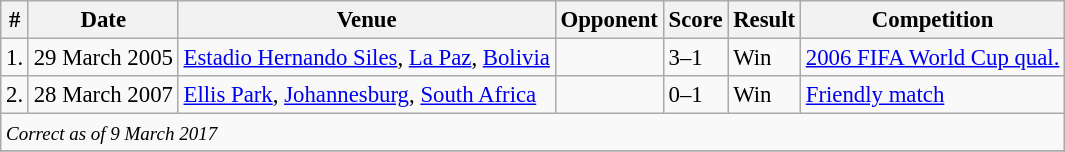<table class="wikitable" style="font-size:95%;">
<tr>
<th>#</th>
<th>Date</th>
<th>Venue</th>
<th>Opponent</th>
<th>Score</th>
<th>Result</th>
<th>Competition</th>
</tr>
<tr>
<td>1.</td>
<td>29 March 2005</td>
<td><a href='#'>Estadio Hernando Siles</a>, <a href='#'>La Paz</a>, <a href='#'>Bolivia</a></td>
<td></td>
<td>3–1</td>
<td>Win</td>
<td><a href='#'>2006 FIFA World Cup qual.</a></td>
</tr>
<tr>
<td>2.</td>
<td>28 March 2007</td>
<td><a href='#'>Ellis Park</a>, <a href='#'>Johannesburg</a>, <a href='#'>South Africa</a></td>
<td></td>
<td>0–1</td>
<td>Win</td>
<td><a href='#'>Friendly match</a></td>
</tr>
<tr>
<td colspan="12"><small><em>Correct as of 9 March 2017</em></small></td>
</tr>
<tr>
</tr>
</table>
